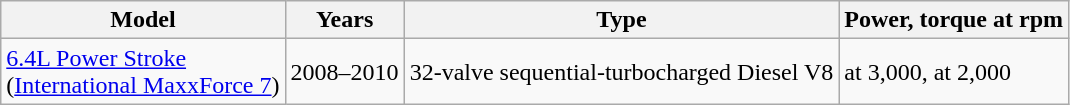<table class="wikitable collapsible sortable">
<tr>
<th>Model</th>
<th>Years</th>
<th>Type</th>
<th>Power, torque at rpm</th>
</tr>
<tr>
<td><a href='#'>6.4L Power Stroke</a><br>(<a href='#'>International MaxxForce 7</a>)</td>
<td>2008–2010</td>
<td> 32-valve sequential-turbocharged Diesel V8</td>
<td> at 3,000,  at 2,000</td>
</tr>
</table>
